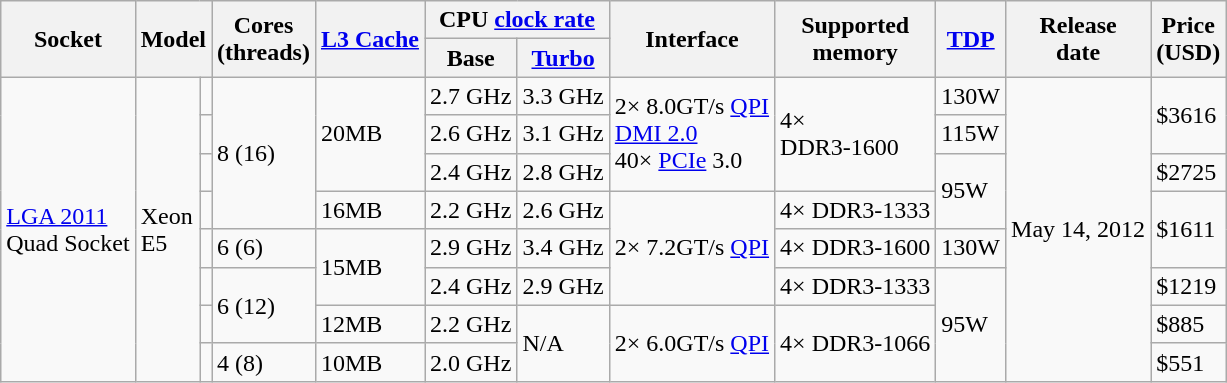<table class="wikitable">
<tr>
<th rowspan="2">Socket</th>
<th colspan="2" rowspan="2">Model</th>
<th rowspan="2">Cores<br>(threads)</th>
<th rowspan="2"><a href='#'>L3 Cache</a></th>
<th colspan="2">CPU <a href='#'>clock rate</a></th>
<th rowspan="2">Interface</th>
<th rowspan="2">Supported<br>memory</th>
<th rowspan="2"><a href='#'>TDP</a></th>
<th rowspan="2">Release<br>date</th>
<th rowspan="2">Price<br>(USD)</th>
</tr>
<tr>
<th>Base</th>
<th><a href='#'>Turbo</a></th>
</tr>
<tr>
<td rowspan="8"><a href='#'>LGA 2011</a><br>Quad Socket</td>
<td rowspan="8">Xeon<br>E5</td>
<td></td>
<td rowspan="4">8 (16)</td>
<td rowspan="3">20MB</td>
<td>2.7 GHz</td>
<td>3.3 GHz</td>
<td rowspan="3">2× 8.0GT/s <a href='#'>QPI</a><br><a href='#'>DMI 2.0</a><br>40× <a href='#'>PCIe</a> 3.0</td>
<td rowspan="3">4×<br>DDR3-1600</td>
<td>130W</td>
<td rowspan="8">May 14, 2012</td>
<td rowspan="2">$3616</td>
</tr>
<tr>
<td></td>
<td>2.6 GHz</td>
<td>3.1 GHz</td>
<td>115W</td>
</tr>
<tr>
<td></td>
<td>2.4 GHz</td>
<td>2.8 GHz</td>
<td rowspan="2">95W</td>
<td>$2725</td>
</tr>
<tr>
<td></td>
<td>16MB</td>
<td>2.2 GHz</td>
<td>2.6 GHz</td>
<td rowspan="3">2× 7.2GT/s <a href='#'>QPI</a></td>
<td>4× DDR3-1333</td>
<td rowspan="2">$1611</td>
</tr>
<tr>
<td></td>
<td>6 (6)</td>
<td rowspan="2">15MB</td>
<td>2.9 GHz</td>
<td>3.4 GHz</td>
<td>4× DDR3-1600</td>
<td>130W</td>
</tr>
<tr>
<td></td>
<td rowspan="2">6 (12)</td>
<td>2.4 GHz</td>
<td>2.9 GHz</td>
<td>4× DDR3-1333</td>
<td rowspan="3">95W</td>
<td>$1219</td>
</tr>
<tr>
<td></td>
<td>12MB</td>
<td>2.2 GHz</td>
<td rowspan="2">N/A</td>
<td rowspan="2">2× 6.0GT/s <a href='#'>QPI</a></td>
<td rowspan="2">4× DDR3-1066</td>
<td>$885</td>
</tr>
<tr>
<td></td>
<td>4 (8)</td>
<td>10MB</td>
<td>2.0 GHz</td>
<td>$551</td>
</tr>
</table>
